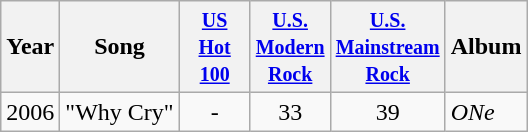<table class="wikitable">
<tr>
<th>Year</th>
<th>Song</th>
<th width="40"><small><a href='#'>US Hot 100</a></small></th>
<th width="40"><small><a href='#'>U.S. Modern Rock</a></small></th>
<th width="40"><small><a href='#'>U.S. Mainstream Rock</a></small></th>
<th>Album</th>
</tr>
<tr>
<td>2006</td>
<td>"Why Cry"</td>
<td align="center">-</td>
<td align="center">33</td>
<td align="center">39</td>
<td><em>ONe</em></td>
</tr>
</table>
